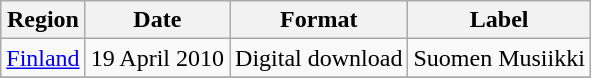<table class=wikitable>
<tr>
<th>Region</th>
<th>Date</th>
<th>Format</th>
<th>Label</th>
</tr>
<tr>
<td><a href='#'>Finland</a></td>
<td>19 April 2010</td>
<td>Digital download</td>
<td>Suomen Musiikki</td>
</tr>
<tr>
</tr>
</table>
